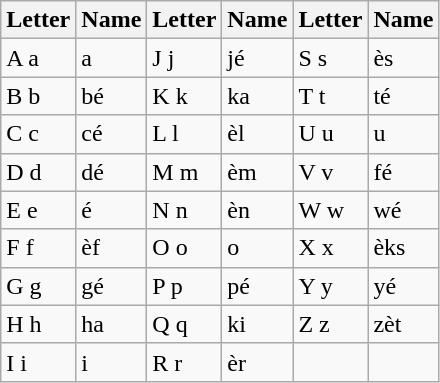<table class="wikitable">
<tr>
<th>Letter</th>
<th>Name</th>
<th>Letter</th>
<th>Name</th>
<th>Letter</th>
<th>Name</th>
</tr>
<tr>
<td>A a</td>
<td>a</td>
<td>J j</td>
<td>jé</td>
<td>S s</td>
<td>ès</td>
</tr>
<tr>
<td>B b</td>
<td>bé</td>
<td>K k</td>
<td>ka</td>
<td>T t</td>
<td>té</td>
</tr>
<tr>
<td>C c</td>
<td>cé</td>
<td>L l</td>
<td>èl</td>
<td>U u</td>
<td>u</td>
</tr>
<tr>
<td>D d</td>
<td>dé</td>
<td>M m</td>
<td>èm</td>
<td>V v</td>
<td>fé</td>
</tr>
<tr>
<td>E e</td>
<td>é</td>
<td>N n</td>
<td>èn</td>
<td>W w</td>
<td>wé</td>
</tr>
<tr>
<td>F f</td>
<td>èf</td>
<td>O o</td>
<td>o</td>
<td>X x</td>
<td>èks</td>
</tr>
<tr>
<td>G g</td>
<td>gé</td>
<td>P p</td>
<td>pé</td>
<td>Y y</td>
<td>yé</td>
</tr>
<tr>
<td>H h</td>
<td>ha</td>
<td>Q q</td>
<td>ki</td>
<td>Z z</td>
<td>zèt</td>
</tr>
<tr>
<td>I i</td>
<td>i</td>
<td>R r</td>
<td>èr</td>
<td></td>
<td></td>
</tr>
</table>
